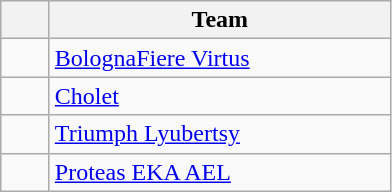<table class="wikitable" style="text-align:center">
<tr>
<th width=25></th>
<th width=220>Team</th>
</tr>
<tr>
<td></td>
<td align=left> <a href='#'>BolognaFiere Virtus</a></td>
</tr>
<tr>
<td></td>
<td align=left> <a href='#'>Cholet</a></td>
</tr>
<tr>
<td></td>
<td align=left> <a href='#'>Triumph Lyubertsy</a></td>
</tr>
<tr>
<td></td>
<td align=left> <a href='#'>Proteas EKA AEL</a></td>
</tr>
</table>
